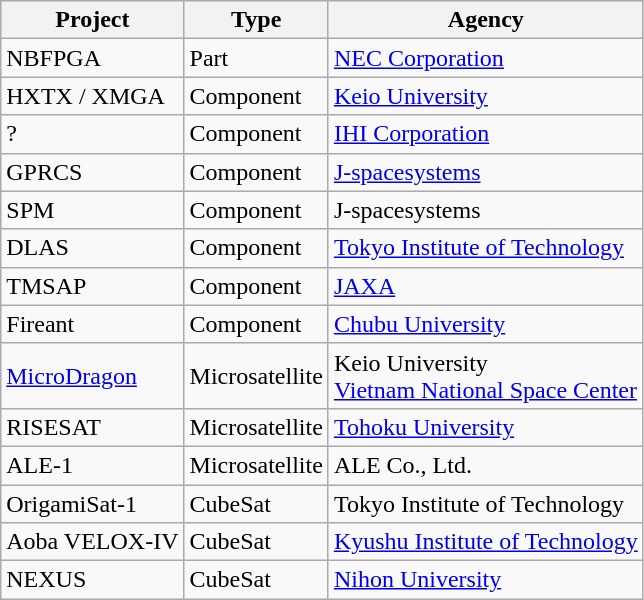<table class="wikitable">
<tr>
<th>Project</th>
<th>Type</th>
<th>Agency</th>
</tr>
<tr>
<td nowrap>NBFPGA</td>
<td>Part</td>
<td><a href='#'>NEC Corporation</a></td>
</tr>
<tr>
<td>HXTX / XMGA</td>
<td>Component</td>
<td><a href='#'>Keio University</a></td>
</tr>
<tr>
<td>?</td>
<td>Component</td>
<td><a href='#'>IHI Corporation</a></td>
</tr>
<tr>
<td>GPRCS</td>
<td>Component</td>
<td><a href='#'>J-spacesystems</a></td>
</tr>
<tr>
<td>SPM</td>
<td>Component</td>
<td>J-spacesystems</td>
</tr>
<tr>
<td>DLAS</td>
<td>Component</td>
<td><a href='#'>Tokyo Institute of Technology</a></td>
</tr>
<tr>
<td>TMSAP</td>
<td>Component</td>
<td><a href='#'>JAXA</a></td>
</tr>
<tr>
<td>Fireant</td>
<td>Component</td>
<td><a href='#'>Chubu University</a></td>
</tr>
<tr>
<td><a href='#'>MicroDragon</a></td>
<td>Microsatellite</td>
<td>Keio University <br> <a href='#'>Vietnam National Space Center</a></td>
</tr>
<tr>
<td>RISESAT</td>
<td>Microsatellite</td>
<td><a href='#'>Tohoku University</a></td>
</tr>
<tr>
<td>ALE-1</td>
<td>Microsatellite</td>
<td>ALE Co., Ltd.</td>
</tr>
<tr>
<td>OrigamiSat-1</td>
<td>CubeSat</td>
<td>Tokyo Institute of Technology</td>
</tr>
<tr>
<td>Aoba VELOX-IV</td>
<td>CubeSat</td>
<td><a href='#'>Kyushu Institute of Technology</a></td>
</tr>
<tr>
<td>NEXUS</td>
<td>CubeSat</td>
<td><a href='#'>Nihon University</a></td>
</tr>
</table>
